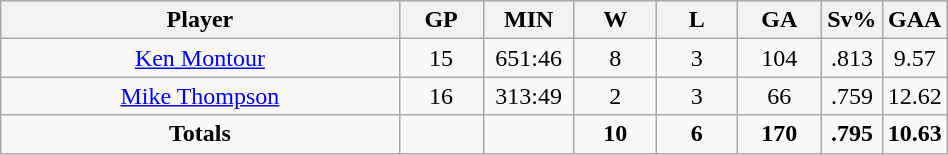<table class="wikitable sortable" width="50%">
<tr align="center"  bgcolor="#dddddd">
<th width="50%">Player</th>
<th width="10%">GP</th>
<th width="10%">MIN</th>
<th width="10%">W</th>
<th width="10%">L</th>
<th width="10%">GA</th>
<th width="10%">Sv%</th>
<th width="10%">GAA</th>
</tr>
<tr align=center>
<td><a href='#'>Ken Montour</a></td>
<td>15</td>
<td>651:46</td>
<td>8</td>
<td>3</td>
<td>104</td>
<td>.813</td>
<td>9.57</td>
</tr>
<tr align=center>
<td><a href='#'>Mike Thompson</a></td>
<td>16</td>
<td>313:49</td>
<td>2</td>
<td>3</td>
<td>66</td>
<td>.759</td>
<td>12.62</td>
</tr>
<tr align=center>
<td><strong>Totals</strong></td>
<td></td>
<td></td>
<td><strong>10</strong></td>
<td><strong>6</strong></td>
<td><strong> 170</strong></td>
<td><strong> .795</strong></td>
<td><strong> 10.63</strong></td>
</tr>
</table>
